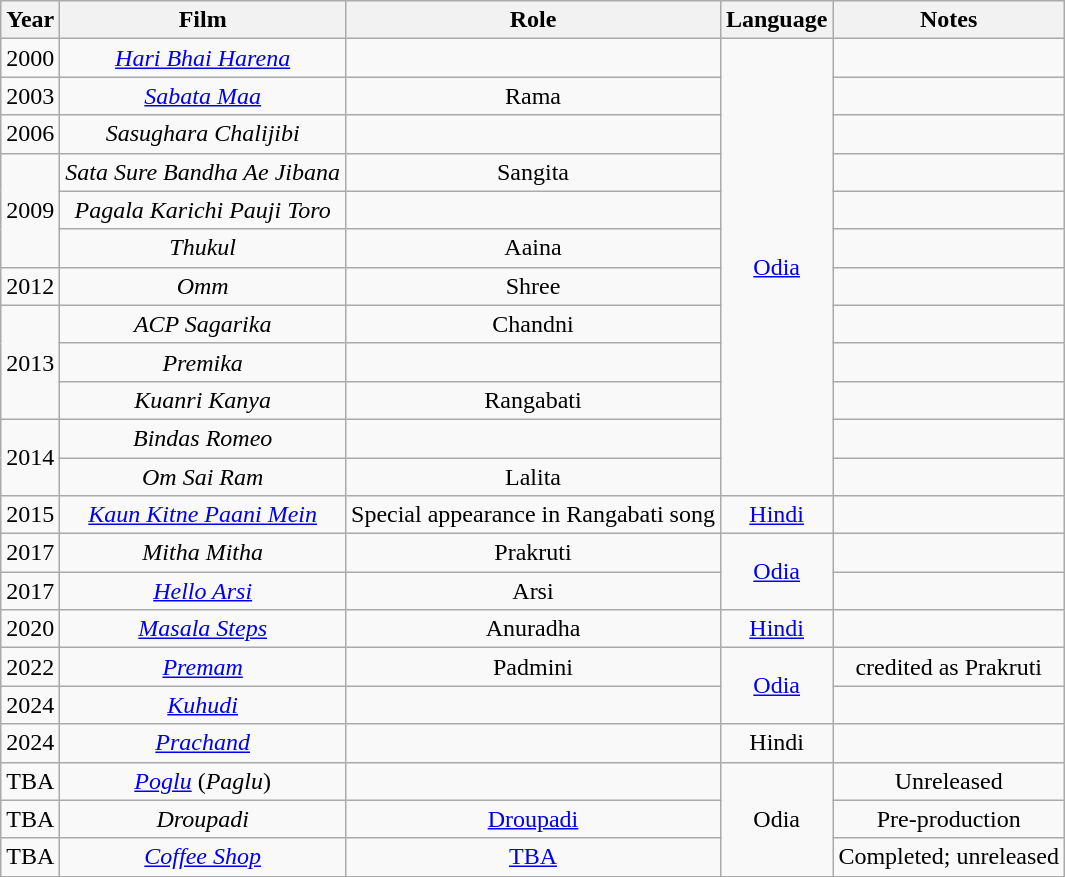<table class="wikitable" style="text-align:center;">
<tr>
<th>Year</th>
<th>Film</th>
<th>Role</th>
<th>Language</th>
<th>Notes</th>
</tr>
<tr>
<td>2000</td>
<td><em><a href='#'>Hari Bhai Harena</a></em></td>
<td></td>
<td rowspan=12><a href='#'>Odia</a></td>
<td></td>
</tr>
<tr>
<td>2003</td>
<td><em><a href='#'>Sabata Maa</a></em></td>
<td>Rama</td>
<td></td>
</tr>
<tr>
<td>2006</td>
<td><em>Sasughara Chalijibi</em></td>
<td></td>
<td></td>
</tr>
<tr>
<td rowspan=3>2009</td>
<td><em>Sata Sure Bandha Ae Jibana</em></td>
<td>Sangita</td>
<td></td>
</tr>
<tr>
<td><em>Pagala Karichi Pauji Toro</em></td>
<td></td>
<td></td>
</tr>
<tr>
<td><em>Thukul</em></td>
<td>Aaina</td>
<td></td>
</tr>
<tr>
<td>2012</td>
<td><em>Omm</em></td>
<td>Shree</td>
<td></td>
</tr>
<tr>
<td rowspan=3>2013</td>
<td><em>ACP Sagarika</em></td>
<td>Chandni</td>
<td></td>
</tr>
<tr>
<td><em>Premika</em></td>
<td></td>
<td></td>
</tr>
<tr>
<td><em>Kuanri Kanya</em></td>
<td>Rangabati</td>
<td></td>
</tr>
<tr>
<td rowspan=2>2014</td>
<td><em>Bindas Romeo</em></td>
<td></td>
<td></td>
</tr>
<tr>
<td><em>Om Sai Ram</em></td>
<td>Lalita</td>
<td></td>
</tr>
<tr>
<td>2015</td>
<td><em><a href='#'>Kaun Kitne Paani Mein</a></em></td>
<td>Special appearance in Rangabati song</td>
<td><a href='#'>Hindi</a></td>
<td></td>
</tr>
<tr>
<td>2017</td>
<td><em>Mitha Mitha</em></td>
<td>Prakruti</td>
<td rowspan=2><a href='#'>Odia</a></td>
<td></td>
</tr>
<tr>
<td>2017</td>
<td><em><a href='#'>Hello Arsi</a></em></td>
<td>Arsi</td>
<td></td>
</tr>
<tr>
<td>2020</td>
<td><em><a href='#'>Masala Steps</a></em></td>
<td>Anuradha</td>
<td><a href='#'>Hindi</a></td>
<td></td>
</tr>
<tr>
<td>2022</td>
<td><em><a href='#'>Premam</a></em></td>
<td>Padmini</td>
<td rowspan=2><a href='#'>Odia</a></td>
<td>credited as Prakruti</td>
</tr>
<tr>
<td>2024</td>
<td><em><a href='#'>Kuhudi</a></em></td>
<td></td>
<td></td>
</tr>
<tr>
<td>2024</td>
<td><em><a href='#'>Prachand</a></em></td>
<td></td>
<td>Hindi</td>
<td></td>
</tr>
<tr>
<td>TBA</td>
<td><em><a href='#'>Poglu</a></em> (<em>Paglu</em>)</td>
<td></td>
<td rowspan=4>Odia</td>
<td>Unreleased</td>
</tr>
<tr>
<td>TBA</td>
<td><em>Droupadi</em></td>
<td><a href='#'>Droupadi</a></td>
<td>Pre-production</td>
</tr>
<tr>
<td>TBA</td>
<td><em><a href='#'>Coffee Shop</a></em></td>
<td><a href='#'>TBA</a></td>
<td>Completed; unreleased</td>
</tr>
<tr>
</tr>
</table>
